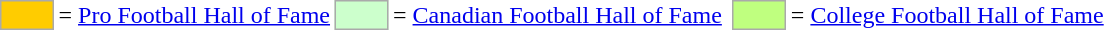<table>
<tr>
<td style="background-color:#FFCC00; border:1px solid #aaaaaa; width:2em;"></td>
<td>= <a href='#'>Pro Football Hall of Fame</a></td>
<td style="background-color:#CCFFCC; border:1px solid #aaaaaa; width:2em;"></td>
<td>= <a href='#'>Canadian Football Hall of Fame</a></td>
<td></td>
<td style="background-color:#BFFF7F; border:1px solid #aaaaaa; width:2em;"></td>
<td>= <a href='#'>College Football Hall of Fame</a></td>
<td></td>
</tr>
</table>
